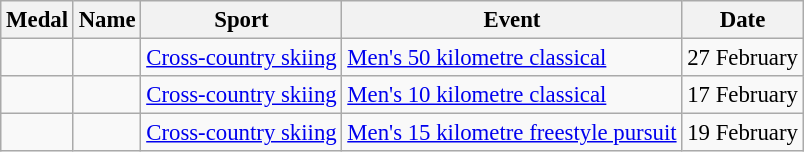<table class="wikitable sortable" style="font-size:95%">
<tr>
<th>Medal</th>
<th>Name</th>
<th>Sport</th>
<th>Event</th>
<th>Date</th>
</tr>
<tr>
<td></td>
<td></td>
<td><a href='#'>Cross-country skiing</a></td>
<td><a href='#'>Men's 50 kilometre classical</a></td>
<td>27 February</td>
</tr>
<tr>
<td></td>
<td></td>
<td><a href='#'>Cross-country skiing</a></td>
<td><a href='#'>Men's 10 kilometre classical</a></td>
<td>17 February</td>
</tr>
<tr>
<td></td>
<td></td>
<td><a href='#'>Cross-country skiing</a></td>
<td><a href='#'>Men's 15 kilometre freestyle pursuit</a></td>
<td>19 February</td>
</tr>
</table>
